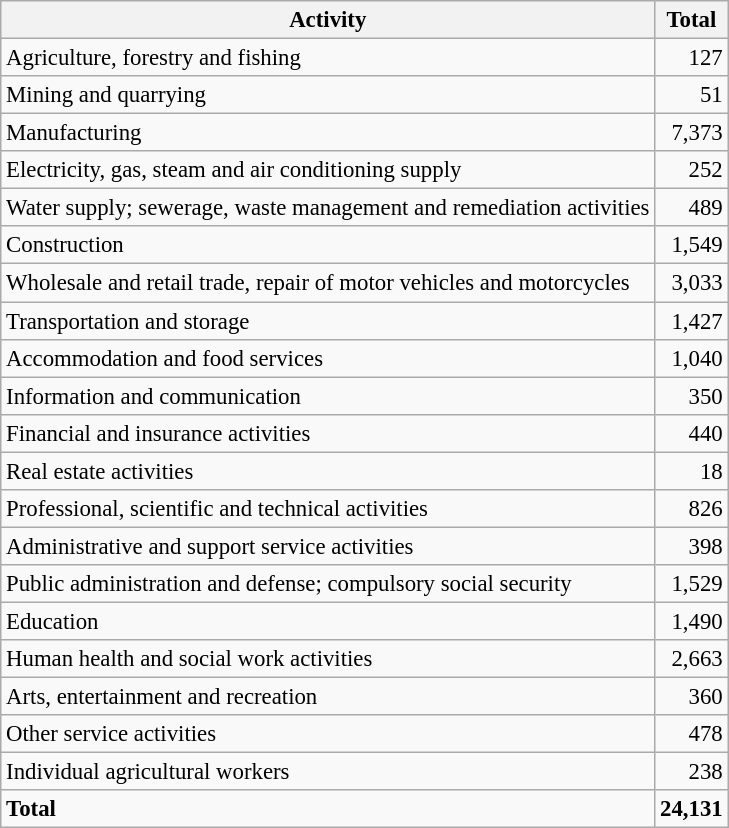<table class="wikitable sortable" style="font-size:95%;">
<tr>
<th>Activity</th>
<th>Total</th>
</tr>
<tr>
<td>Agriculture, forestry and fishing</td>
<td align="right">127</td>
</tr>
<tr>
<td>Mining and quarrying</td>
<td align="right">51</td>
</tr>
<tr>
<td>Manufacturing</td>
<td align="right">7,373</td>
</tr>
<tr>
<td>Electricity, gas, steam and air conditioning supply</td>
<td align="right">252</td>
</tr>
<tr>
<td>Water supply; sewerage, waste management and remediation activities</td>
<td align="right">489</td>
</tr>
<tr>
<td>Construction</td>
<td align="right">1,549</td>
</tr>
<tr>
<td>Wholesale and retail trade, repair of motor vehicles and motorcycles</td>
<td align="right">3,033</td>
</tr>
<tr>
<td>Transportation and storage</td>
<td align="right">1,427</td>
</tr>
<tr>
<td>Accommodation and food services</td>
<td align="right">1,040</td>
</tr>
<tr>
<td>Information and communication</td>
<td align="right">350</td>
</tr>
<tr>
<td>Financial and insurance activities</td>
<td align="right">440</td>
</tr>
<tr>
<td>Real estate activities</td>
<td align="right">18</td>
</tr>
<tr>
<td>Professional, scientific and technical activities</td>
<td align="right">826</td>
</tr>
<tr>
<td>Administrative and support service activities</td>
<td align="right">398</td>
</tr>
<tr>
<td>Public administration and defense; compulsory social security</td>
<td align="right">1,529</td>
</tr>
<tr>
<td>Education</td>
<td align="right">1,490</td>
</tr>
<tr>
<td>Human health and social work activities</td>
<td align="right">2,663</td>
</tr>
<tr>
<td>Arts, entertainment and recreation</td>
<td align="right">360</td>
</tr>
<tr>
<td>Other service activities</td>
<td align="right">478</td>
</tr>
<tr>
<td>Individual agricultural workers</td>
<td align="right">238</td>
</tr>
<tr class="sortbottom">
<td><strong>Total</strong></td>
<td align="right"><strong>24,131</strong></td>
</tr>
</table>
